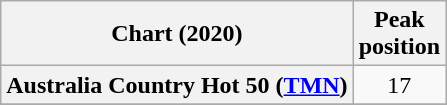<table class="wikitable sortable plainrowheaders">
<tr>
<th>Chart (2020)</th>
<th>Peak<br>position</th>
</tr>
<tr>
<th scope="row">Australia Country Hot 50 (<a href='#'>TMN</a>)</th>
<td align="center">17</td>
</tr>
<tr>
</tr>
<tr>
</tr>
<tr>
</tr>
<tr>
</tr>
<tr>
</tr>
</table>
